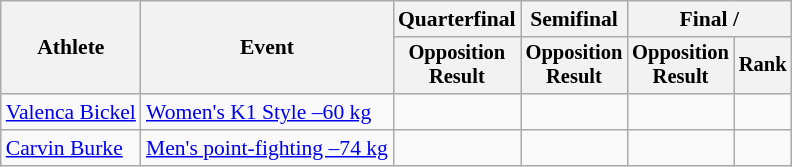<table class=wikitable style=font-size:90%;text-align:center>
<tr>
<th rowspan=2>Athlete</th>
<th rowspan=2>Event</th>
<th>Quarterfinal</th>
<th>Semifinal</th>
<th colspan=2>Final / </th>
</tr>
<tr style=font-size:95%>
<th>Opposition<br>Result</th>
<th>Opposition<br>Result</th>
<th>Opposition<br>Result</th>
<th>Rank</th>
</tr>
<tr>
<td align=left><a href='#'>Valenca Bickel</a></td>
<td align=left><a href='#'>Women's K1 Style –60 kg</a></td>
<td></td>
<td></td>
<td></td>
<td></td>
</tr>
<tr>
<td align=left><a href='#'>Carvin Burke</a></td>
<td align=left><a href='#'>Men's point-fighting –74 kg</a></td>
<td></td>
<td></td>
<td></td>
<td></td>
</tr>
</table>
